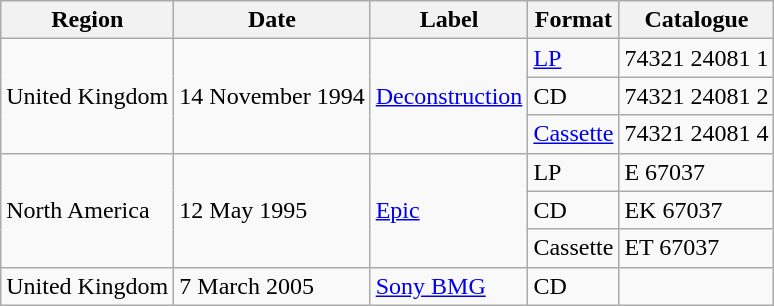<table class="wikitable">
<tr>
<th>Region</th>
<th>Date</th>
<th>Label</th>
<th>Format</th>
<th>Catalogue</th>
</tr>
<tr>
<td rowspan="3">United Kingdom</td>
<td rowspan="3">14 November 1994</td>
<td rowspan="3"><a href='#'>Deconstruction</a></td>
<td><a href='#'>LP</a></td>
<td>74321 24081 1</td>
</tr>
<tr>
<td>CD</td>
<td>74321 24081 2</td>
</tr>
<tr>
<td><a href='#'>Cassette</a></td>
<td>74321 24081 4</td>
</tr>
<tr>
<td rowspan="3">North America</td>
<td rowspan="3">12 May 1995</td>
<td rowspan="3"><a href='#'>Epic</a></td>
<td>LP</td>
<td>E 67037</td>
</tr>
<tr>
<td>CD</td>
<td>EK 67037</td>
</tr>
<tr>
<td>Cassette</td>
<td>ET 67037</td>
</tr>
<tr>
<td>United Kingdom</td>
<td>7 March 2005</td>
<td><a href='#'>Sony BMG</a></td>
<td>CD</td>
<td></td>
</tr>
</table>
